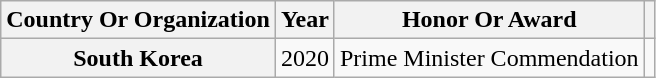<table class="wikitable plainrowheaders sortable">
<tr>
<th scope="col">Country Or Organization</th>
<th scope="col">Year</th>
<th scope="col">Honor Or Award</th>
<th scope="col" class="unsortable"></th>
</tr>
<tr>
<th scope="row">South Korea</th>
<td style="text-align:center">2020</td>
<td>Prime Minister Commendation</td>
<td style="text-align:center"></td>
</tr>
</table>
